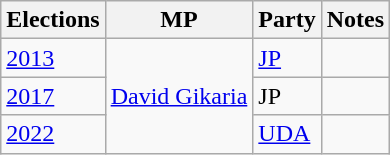<table class="wikitable">
<tr>
<th>Elections</th>
<th>MP</th>
<th>Party</th>
<th>Notes</th>
</tr>
<tr>
<td><a href='#'>2013</a></td>
<td rowspan="3"><a href='#'>David Gikaria</a></td>
<td><a href='#'>JP</a></td>
<td></td>
</tr>
<tr>
<td><a href='#'>2017</a></td>
<td>JP</td>
<td></td>
</tr>
<tr>
<td><a href='#'>2022</a></td>
<td><a href='#'>UDA</a></td>
<td></td>
</tr>
</table>
